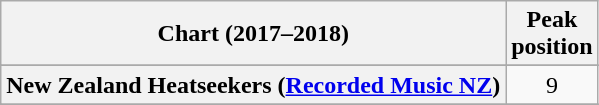<table class="wikitable sortable plainrowheaders" style="text-align:center">
<tr>
<th scope="col">Chart (2017–2018)</th>
<th scope="col">Peak<br>position</th>
</tr>
<tr>
</tr>
<tr>
<th scope="row">New Zealand Heatseekers (<a href='#'>Recorded Music NZ</a>)</th>
<td>9</td>
</tr>
<tr>
</tr>
<tr>
</tr>
</table>
